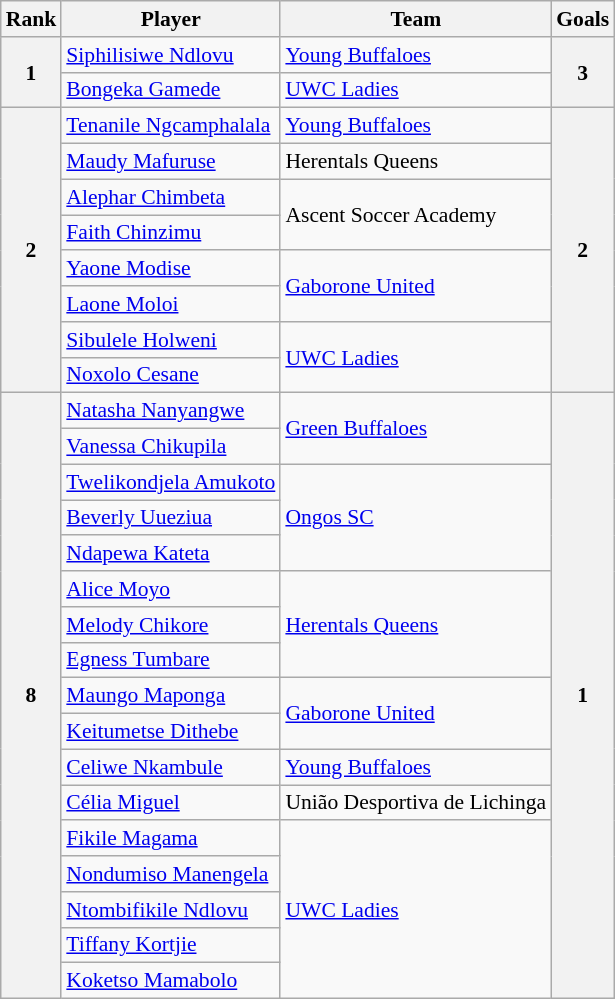<table class="wikitable" style="text-align:center; font-size:90%">
<tr>
<th>Rank</th>
<th>Player</th>
<th>Team</th>
<th>Goals</th>
</tr>
<tr>
<th rowspan=2>1</th>
<td align=left> <a href='#'>Siphilisiwe Ndlovu</a></td>
<td align=left> <a href='#'>Young Buffaloes</a></td>
<th rowspan=2>3</th>
</tr>
<tr>
<td align=left> <a href='#'>Bongeka Gamede</a></td>
<td align=left> <a href='#'>UWC Ladies</a></td>
</tr>
<tr>
<th rowspan="8">2</th>
<td align="left"> <a href='#'>Tenanile Ngcamphalala</a></td>
<td align="left"> <a href='#'>Young Buffaloes</a></td>
<th rowspan="8">2</th>
</tr>
<tr>
<td align="left"> <a href='#'>Maudy Mafuruse</a></td>
<td align="left"> Herentals Queens</td>
</tr>
<tr>
<td align=left> <a href='#'>Alephar Chimbeta</a></td>
<td rowspan="2" align="left"> Ascent Soccer Academy</td>
</tr>
<tr>
<td align="left"> <a href='#'>Faith Chinzimu</a></td>
</tr>
<tr>
<td align="left"> <a href='#'>Yaone Modise</a></td>
<td rowspan="2" align="left"> <a href='#'>Gaborone United</a></td>
</tr>
<tr>
<td align="left"> <a href='#'>Laone Moloi</a></td>
</tr>
<tr>
<td align="left"> <a href='#'>Sibulele Holweni</a></td>
<td rowspan="2" align="left"> <a href='#'>UWC Ladies</a></td>
</tr>
<tr>
<td align=left> <a href='#'>Noxolo Cesane</a></td>
</tr>
<tr>
<th rowspan=19>8</th>
<td align=left> <a href='#'>Natasha Nanyangwe</a></td>
<td rowspan="2" align="left"> <a href='#'>Green Buffaloes</a></td>
<th rowspan=19>1</th>
</tr>
<tr>
<td align=left> <a href='#'>Vanessa Chikupila</a></td>
</tr>
<tr>
<td align=left> <a href='#'>Twelikondjela Amukoto</a></td>
<td rowspan="3" align="left"> <a href='#'>Ongos SC</a></td>
</tr>
<tr>
<td align=left> <a href='#'>Beverly Uueziua</a></td>
</tr>
<tr>
<td align=left> <a href='#'>Ndapewa Kateta</a></td>
</tr>
<tr>
<td align=left> <a href='#'>Alice Moyo</a></td>
<td rowspan="3" align="left"> <a href='#'>Herentals Queens</a></td>
</tr>
<tr>
<td align=left> <a href='#'>Melody Chikore</a></td>
</tr>
<tr>
<td align=left> <a href='#'>Egness Tumbare</a></td>
</tr>
<tr>
<td align="left"> <a href='#'>Maungo Maponga</a></td>
<td rowspan="2" align="left"> <a href='#'>Gaborone United</a></td>
</tr>
<tr>
<td align="left"> <a href='#'>Keitumetse Dithebe</a></td>
</tr>
<tr>
<td align=left> <a href='#'>Celiwe Nkambule</a></td>
<td align=left> <a href='#'>Young Buffaloes</a></td>
</tr>
<tr>
<td align=left> <a href='#'>Célia Miguel</a></td>
<td align=left> União Desportiva de Lichinga</td>
</tr>
<tr>
<td align="left"> <a href='#'>Fikile Magama</a></td>
<td rowspan="5" align="left"> <a href='#'>UWC Ladies</a></td>
</tr>
<tr>
<td align="left"> <a href='#'>Nondumiso Manengela</a></td>
</tr>
<tr>
<td align="left"> <a href='#'>Ntombifikile Ndlovu</a></td>
</tr>
<tr>
<td align="left"> <a href='#'>Tiffany Kortjie</a></td>
</tr>
<tr>
<td align="left"> <a href='#'>Koketso Mamabolo</a></td>
</tr>
</table>
